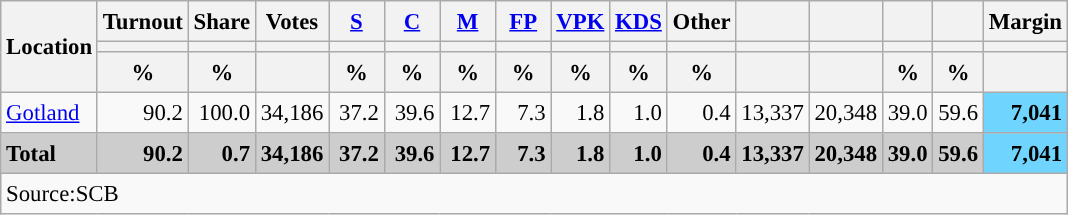<table class="wikitable sortable" style="text-align:right; font-size:95%; line-height:20px;">
<tr>
<th rowspan="3">Location</th>
<th>Turnout</th>
<th>Share</th>
<th>Votes</th>
<th width="30px" class="unsortable"><a href='#'>S</a></th>
<th width="30px" class="unsortable"><a href='#'>C</a></th>
<th width="30px" class="unsortable"><a href='#'>M</a></th>
<th width="30px" class="unsortable"><a href='#'>FP</a></th>
<th width="30px" class="unsortable"><a href='#'>VPK</a></th>
<th width="30px" class="unsortable"><a href='#'>KDS</a></th>
<th width="30px" class="unsortable">Other</th>
<th></th>
<th></th>
<th></th>
<th></th>
<th>Margin</th>
</tr>
<tr>
<th></th>
<th></th>
<th></th>
<th style="background:"></th>
<th style="background:"></th>
<th style="background:"></th>
<th style="background:"></th>
<th style="background:"></th>
<th style="background:"></th>
<th style="background:"></th>
<th style="background:"></th>
<th style="background:"></th>
<th style="background:"></th>
<th style="background:"></th>
<th></th>
</tr>
<tr>
<th data-sort-type="number">%</th>
<th data-sort-type="number">%</th>
<th></th>
<th data-sort-type="number">%</th>
<th data-sort-type="number">%</th>
<th data-sort-type="number">%</th>
<th data-sort-type="number">%</th>
<th data-sort-type="number">%</th>
<th data-sort-type="number">%</th>
<th data-sort-type="number">%</th>
<th data-sort-type="number"></th>
<th data-sort-type="number"></th>
<th data-sort-type="number">%</th>
<th data-sort-type="number">%</th>
<th data-sort-type="number"></th>
</tr>
<tr>
<td align=left><a href='#'>Gotland</a></td>
<td>90.2</td>
<td>100.0</td>
<td>34,186</td>
<td>37.2</td>
<td>39.6</td>
<td>12.7</td>
<td>7.3</td>
<td>1.8</td>
<td>1.0</td>
<td>0.4</td>
<td>13,337</td>
<td>20,348</td>
<td>39.0</td>
<td>59.6</td>
<td bgcolor=#6fd5fe><strong>7,041</strong></td>
</tr>
<tr style="background:#CDCDCD;">
<td align=left><strong>Total</strong></td>
<td><strong>90.2</strong></td>
<td><strong>0.7</strong></td>
<td><strong>34,186</strong></td>
<td><strong>37.2</strong></td>
<td><strong>39.6</strong></td>
<td><strong>12.7</strong></td>
<td><strong>7.3</strong></td>
<td><strong>1.8</strong></td>
<td><strong>1.0</strong></td>
<td><strong>0.4</strong></td>
<td><strong>13,337</strong></td>
<td><strong>20,348</strong></td>
<td><strong>39.0</strong></td>
<td><strong>59.6</strong></td>
<td bgcolor=#6fd5fe><strong>7,041</strong></td>
</tr>
<tr>
<td align=left colspan=16>Source:SCB </td>
</tr>
</table>
